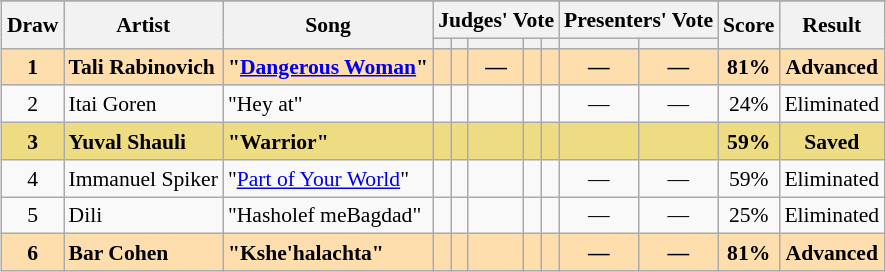<table class="sortable wikitable" style="margin: 1em auto 1em auto; text-align:center; font-size:90%; line-height:18px;">
<tr>
</tr>
<tr>
<th rowspan="2">Draw</th>
<th rowspan="2">Artist</th>
<th rowspan="2">Song</th>
<th colspan="5" class="unsortable">Judges' Vote</th>
<th colspan="2" class="unsortable">Presenters' Vote</th>
<th rowspan="2">Score</th>
<th rowspan="2">Result</th>
</tr>
<tr>
<th class="unsortable"></th>
<th class="unsortable"></th>
<th class="unsortable"></th>
<th class="unsortable"></th>
<th class="unsortable"></th>
<th class="unsortable"></th>
<th class="unsortable"></th>
</tr>
<tr style="font-weight:bold; background:#FFDEAD;">
<td>1</td>
<td align="left">Tali Rabinovich</td>
<td align="left">"<a href='#'>Dangerous Woman</a>"</td>
<td></td>
<td></td>
<td>—</td>
<td></td>
<td></td>
<td>—</td>
<td>—</td>
<td>81%</td>
<td>Advanced</td>
</tr>
<tr>
<td>2</td>
<td align="left">Itai Goren</td>
<td align="left">"Hey at"</td>
<td></td>
<td></td>
<td></td>
<td></td>
<td></td>
<td>—</td>
<td>—</td>
<td>24%</td>
<td>Eliminated</td>
</tr>
<tr style="font-weight:bold; background:#eedc82;">
<td>3</td>
<td align="left">Yuval Shauli</td>
<td align="left">"Warrior"</td>
<td></td>
<td></td>
<td></td>
<td></td>
<td></td>
<td></td>
<td></td>
<td>59%</td>
<td>Saved</td>
</tr>
<tr>
<td>4</td>
<td align="left">Immanuel Spiker</td>
<td align="left">"<a href='#'>Part of Your World</a>"</td>
<td></td>
<td></td>
<td></td>
<td></td>
<td></td>
<td>—</td>
<td>—</td>
<td>59%</td>
<td>Eliminated</td>
</tr>
<tr>
<td>5</td>
<td align="left">Dili</td>
<td align="left">"Hasholef meBagdad"</td>
<td></td>
<td></td>
<td></td>
<td></td>
<td></td>
<td>—</td>
<td>—</td>
<td>25%</td>
<td>Eliminated</td>
</tr>
<tr style="font-weight:bold; background:#FFDEAD;">
<td>6</td>
<td align="left">Bar Cohen</td>
<td align="left">"Kshe'halachta"</td>
<td></td>
<td></td>
<td></td>
<td></td>
<td></td>
<td>—</td>
<td>—</td>
<td>81%</td>
<td>Advanced</td>
</tr>
</table>
